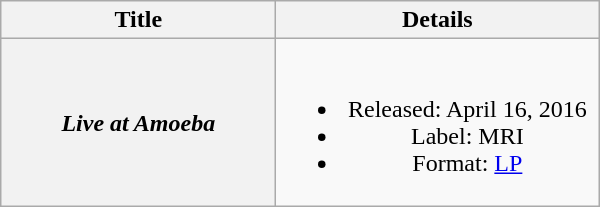<table class="wikitable plainrowheaders" style="text-align:center;" border="1">
<tr>
<th scope="col" style="width:11em;">Title</th>
<th scope="col" style="width:13em;">Details</th>
</tr>
<tr>
<th scope="row"><em>Live at Amoeba</em></th>
<td><br><ul><li>Released: April 16, 2016</li><li>Label: MRI</li><li>Format: <a href='#'>LP</a></li></ul></td>
</tr>
</table>
